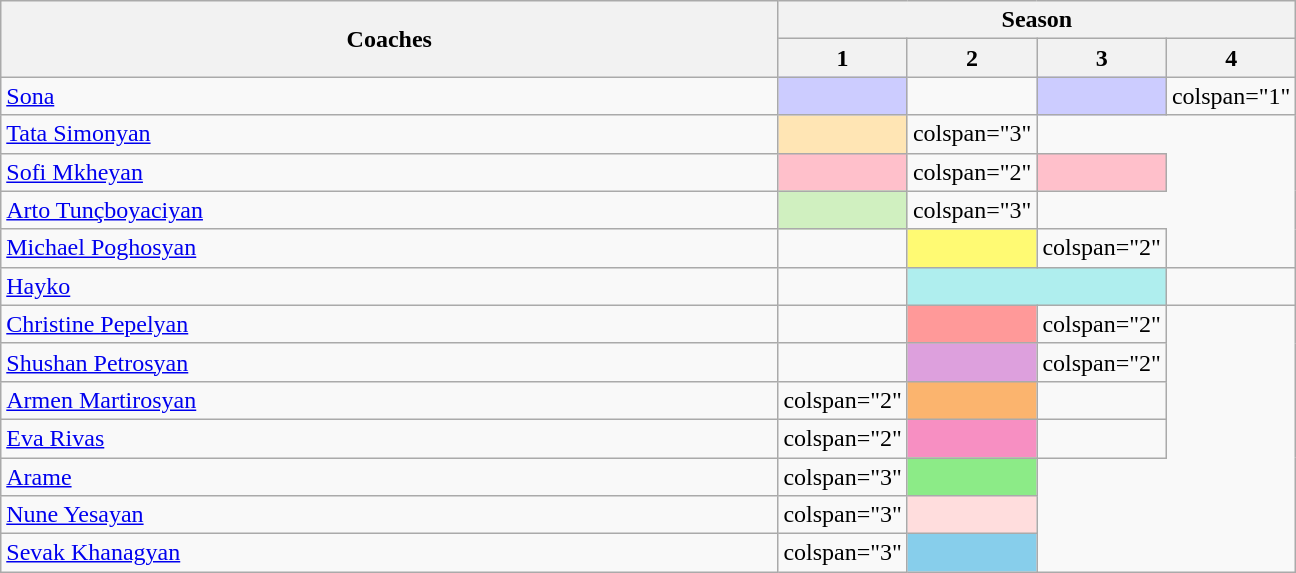<table class="wikitable">
<tr>
<th rowspan="2" width="135">Coaches</th>
<th colspan="5">Season</th>
</tr>
<tr>
<th width="10%">1</th>
<th width="10%">2</th>
<th width="10%">3</th>
<th width="10%">4</th>
</tr>
<tr>
<td><a href='#'>Sona</a></td>
<td bgcolor="#ccf"></td>
<td></td>
<td bgcolor="#ccf"></td>
<td>colspan="1" </td>
</tr>
<tr>
<td><a href='#'>Tata Simonyan</a></td>
<td bgcolor="#ffe5b4"></td>
<td>colspan="3" </td>
</tr>
<tr>
<td><a href='#'>Sofi Mkheyan</a></td>
<td bgcolor="pink"></td>
<td>colspan="2" </td>
<td bgcolor="pink"></td>
</tr>
<tr>
<td><a href='#'>Arto Tunçboyaciyan</a></td>
<td bgcolor="#d0f0c0"></td>
<td>colspan="3" </td>
</tr>
<tr>
<td><a href='#'>Michael Poghosyan</a></td>
<td></td>
<td bgcolor="#fffa73"></td>
<td>colspan="2" </td>
</tr>
<tr>
<td><a href='#'>Hayko</a></td>
<td></td>
<td colspan="2" bgcolor="#afeeee"></td>
<td></td>
</tr>
<tr>
<td><a href='#'>Christine Pepelyan</a></td>
<td></td>
<td bgcolor="#ff9999"></td>
<td>colspan="2" </td>
</tr>
<tr>
<td><a href='#'>Shushan Petrosyan</a></td>
<td></td>
<td bgcolor="#dda0dd"></td>
<td>colspan="2" </td>
</tr>
<tr>
<td><a href='#'>Armen Martirosyan</a></td>
<td>colspan="2" </td>
<td bgcolor="#fbb46e"></td>
<td></td>
</tr>
<tr>
<td><a href='#'>Eva Rivas</a></td>
<td>colspan="2" </td>
<td bgcolor="#f78fc2"></td>
<td></td>
</tr>
<tr>
<td><a href='#'>Arame</a></td>
<td>colspan="3" </td>
<td bgcolor="#8ceb87"></td>
</tr>
<tr>
<td><a href='#'>Nune Yesayan</a></td>
<td>colspan="3" </td>
<td bgcolor="#ffdddd"></td>
</tr>
<tr>
<td><a href='#'>Sevak Khanagyan</a></td>
<td>colspan="3" </td>
<td bgcolor="#87ceeb"></td>
</tr>
</table>
